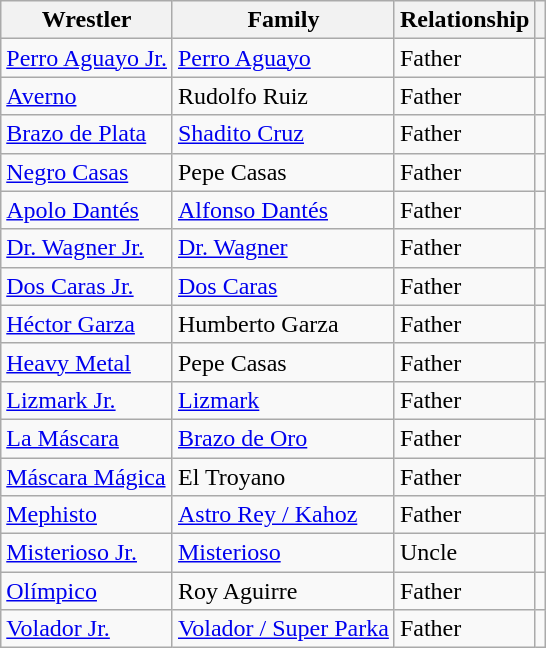<table class="wikitable" align="center">
<tr>
<th scope="col">Wrestler</th>
<th scope="col">Family</th>
<th scope="col">Relationship</th>
<th class="unsortable" scope="col"></th>
</tr>
<tr>
<td><a href='#'>Perro Aguayo Jr.</a></td>
<td><a href='#'>Perro Aguayo</a></td>
<td>Father</td>
<td></td>
</tr>
<tr>
<td><a href='#'>Averno</a></td>
<td>Rudolfo Ruiz</td>
<td>Father</td>
<td></td>
</tr>
<tr>
<td><a href='#'>Brazo de Plata</a></td>
<td><a href='#'>Shadito Cruz</a></td>
<td>Father</td>
<td></td>
</tr>
<tr>
<td><a href='#'>Negro Casas</a></td>
<td>Pepe Casas</td>
<td>Father</td>
<td></td>
</tr>
<tr>
<td><a href='#'>Apolo Dantés</a></td>
<td><a href='#'>Alfonso Dantés</a></td>
<td>Father</td>
<td></td>
</tr>
<tr>
<td><a href='#'>Dr. Wagner Jr.</a></td>
<td><a href='#'>Dr. Wagner</a></td>
<td>Father</td>
<td></td>
</tr>
<tr>
<td><a href='#'>Dos Caras Jr.</a></td>
<td><a href='#'>Dos Caras</a></td>
<td>Father</td>
<td></td>
</tr>
<tr>
<td><a href='#'>Héctor Garza</a></td>
<td>Humberto Garza</td>
<td>Father</td>
<td></td>
</tr>
<tr>
<td><a href='#'>Heavy Metal</a></td>
<td>Pepe Casas</td>
<td>Father</td>
<td></td>
</tr>
<tr>
<td><a href='#'>Lizmark Jr.</a></td>
<td><a href='#'>Lizmark</a></td>
<td>Father</td>
<td></td>
</tr>
<tr>
<td><a href='#'>La Máscara</a></td>
<td><a href='#'>Brazo de Oro</a></td>
<td>Father</td>
<td></td>
</tr>
<tr>
<td><a href='#'>Máscara Mágica</a></td>
<td>El Troyano</td>
<td>Father</td>
<td></td>
</tr>
<tr>
<td><a href='#'>Mephisto</a></td>
<td><a href='#'>Astro Rey / Kahoz</a></td>
<td>Father</td>
<td></td>
</tr>
<tr>
<td><a href='#'>Misterioso Jr.</a></td>
<td><a href='#'>Misterioso</a></td>
<td>Uncle</td>
<td></td>
</tr>
<tr>
<td><a href='#'>Olímpico</a></td>
<td>Roy Aguirre</td>
<td>Father</td>
<td></td>
</tr>
<tr>
<td><a href='#'>Volador Jr.</a></td>
<td><a href='#'>Volador / Super Parka</a></td>
<td>Father</td>
<td></td>
</tr>
</table>
